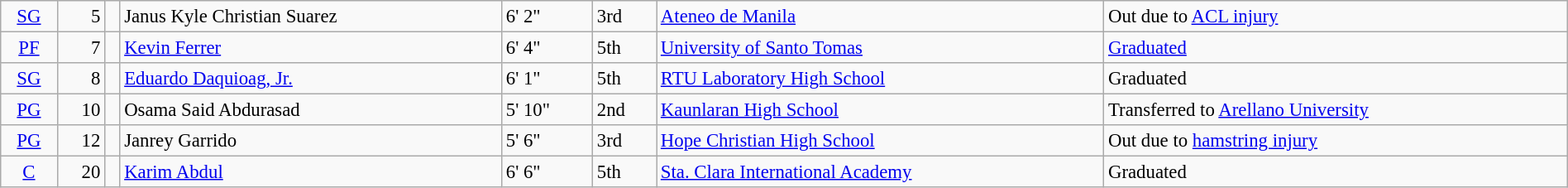<table class=wikitable width=100% style=font-size:95%>
<tr>
<td align=center><a href='#'>SG</a></td>
<td align=right>5</td>
<td></td>
<td>Janus Kyle Christian Suarez</td>
<td>6' 2"</td>
<td>3rd</td>
<td><a href='#'>Ateneo de Manila</a></td>
<td>Out due to <a href='#'>ACL injury</a></td>
</tr>
<tr>
<td align=center><a href='#'>PF</a></td>
<td align=right>7</td>
<td></td>
<td><a href='#'>Kevin Ferrer</a></td>
<td>6' 4"</td>
<td>5th</td>
<td><a href='#'>University of Santo Tomas</a></td>
<td><a href='#'>Graduated</a></td>
</tr>
<tr>
<td align=center><a href='#'>SG</a></td>
<td align=right>8</td>
<td></td>
<td><a href='#'>Eduardo Daquioag, Jr.</a></td>
<td>6' 1"</td>
<td>5th</td>
<td><a href='#'>RTU Laboratory High School</a></td>
<td>Graduated</td>
</tr>
<tr>
<td align=center><a href='#'>PG</a></td>
<td align=right>10</td>
<td></td>
<td>Osama Said Abdurasad</td>
<td>5' 10"</td>
<td>2nd</td>
<td><a href='#'>Kaunlaran High School</a></td>
<td>Transferred to <a href='#'>Arellano University</a></td>
</tr>
<tr>
<td align=center><a href='#'>PG</a></td>
<td align=right>12</td>
<td></td>
<td>Janrey Garrido</td>
<td>5' 6"</td>
<td>3rd</td>
<td><a href='#'>Hope Christian High School</a></td>
<td>Out due to <a href='#'>hamstring injury</a></td>
</tr>
<tr>
<td align=center><a href='#'>C</a></td>
<td align=right>20</td>
<td></td>
<td><a href='#'>Karim Abdul</a></td>
<td>6' 6"</td>
<td>5th</td>
<td><a href='#'>Sta. Clara International Academy</a></td>
<td>Graduated</td>
</tr>
</table>
